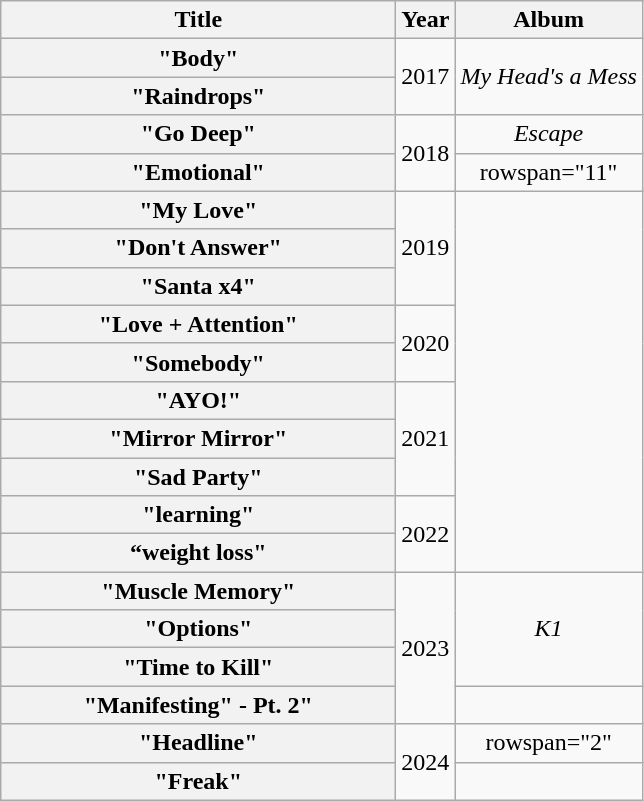<table class="wikitable plainrowheaders" style="text-align:center;">
<tr>
<th scope="col" style="width:16em;">Title</th>
<th scope="col">Year</th>
<th scope="col">Album</th>
</tr>
<tr>
<th scope="row">"Body"<br></th>
<td rowspan="2">2017</td>
<td rowspan="2"><em>My Head's a Mess</em></td>
</tr>
<tr>
<th scope="row">"Raindrops"</th>
</tr>
<tr>
<th scope="row">"Go Deep"<br></th>
<td rowspan="2">2018</td>
<td><em>Escape</em></td>
</tr>
<tr>
<th scope="row">"Emotional"<br></th>
<td>rowspan="11" </td>
</tr>
<tr>
<th scope="row">"My Love"<br></th>
<td rowspan="3">2019</td>
</tr>
<tr>
<th scope="row">"Don't Answer"<br></th>
</tr>
<tr>
<th scope="row">"Santa x4"<br></th>
</tr>
<tr>
<th scope="row">"Love + Attention"</th>
<td rowspan="2">2020</td>
</tr>
<tr>
<th scope="row">"Somebody"<br></th>
</tr>
<tr>
<th scope="row">"AYO!"<br></th>
<td rowspan="3">2021</td>
</tr>
<tr>
<th scope="row">"Mirror Mirror"</th>
</tr>
<tr>
<th scope="row">"Sad Party"<br></th>
</tr>
<tr>
<th scope="row">"learning"</th>
<td rowspan="2">2022</td>
</tr>
<tr>
<th scope="row">“weight loss"</th>
</tr>
<tr>
<th scope="row">"Muscle Memory"<br></th>
<td rowspan="4">2023</td>
<td rowspan="3"><em>K1</em></td>
</tr>
<tr>
<th scope="row">"Options"<br></th>
</tr>
<tr>
<th scope="row">"Time to Kill"</th>
</tr>
<tr>
<th scope="row">"Manifesting" - Pt. 2"<br></th>
<td></td>
</tr>
<tr>
<th scope="row">"Headline"</th>
<td rowspan="2">2024</td>
<td>rowspan="2" </td>
</tr>
<tr>
<th scope="row">"Freak"</th>
</tr>
</table>
